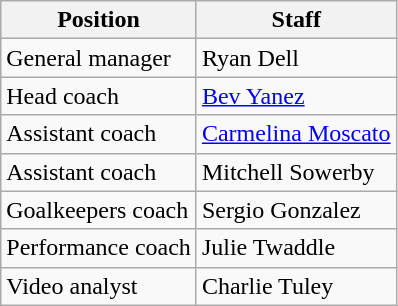<table class="wikitable sortable">
<tr>
<th scope="col">Position</th>
<th scope="col">Staff</th>
</tr>
<tr>
<td>General manager</td>
<td>Ryan Dell</td>
</tr>
<tr>
<td>Head coach</td>
<td><a href='#'>Bev Yanez</a></td>
</tr>
<tr>
<td>Assistant coach</td>
<td><a href='#'>Carmelina Moscato</a></td>
</tr>
<tr>
<td>Assistant coach</td>
<td>Mitchell Sowerby</td>
</tr>
<tr>
<td>Goalkeepers coach</td>
<td>Sergio Gonzalez</td>
</tr>
<tr>
<td>Performance coach</td>
<td>Julie Twaddle</td>
</tr>
<tr>
<td>Video analyst</td>
<td>Charlie Tuley</td>
</tr>
</table>
